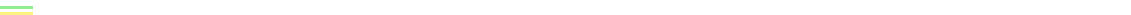<table width=60%>
<tr>
<td style="width: 20px;"></td>
<td bgcolor=#ffffff></td>
</tr>
<tr>
<td bgcolor=#90EE90></td>
<td bgcolor=#ffffff></td>
</tr>
<tr>
<td bgcolor=#FFF380></td>
<td bgcolor=#ffffff></td>
</tr>
</table>
